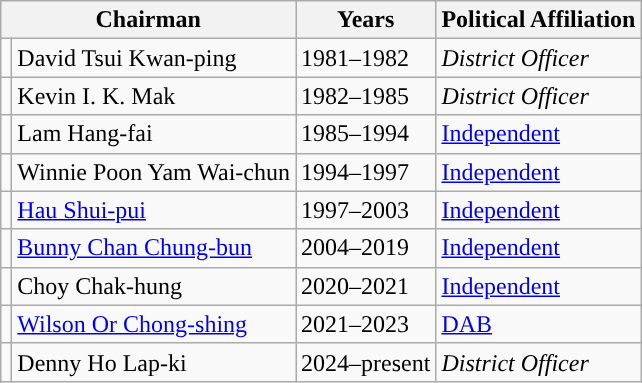<table class="wikitable">
<tr>
<th colspan=2>Chairman</th>
<th>Years</th>
<th>Political Affiliation</th>
</tr>
<tr>
<td style="color:inherit;background:"></td>
<td>David Tsui Kwan-ping</td>
<td>1981–1982</td>
<td><em>District Officer</em></td>
</tr>
<tr>
<td style="color:inherit;background:"></td>
<td>Kevin I. K. Mak</td>
<td>1982–1985</td>
<td><em>District Officer</em></td>
</tr>
<tr>
<td style="color:inherit;background:"></td>
<td>Lam Hang-fai</td>
<td>1985–1994</td>
<td><a href='#'>Independent</a></td>
</tr>
<tr>
<td style="color:inherit;background:"></td>
<td>Winnie Poon Yam Wai-chun</td>
<td>1994–1997</td>
<td><a href='#'>Independent</a></td>
</tr>
<tr>
<td style="color:inherit;background:"></td>
<td><a href='#'>Hau Shui-pui</a></td>
<td>1997–2003</td>
<td><a href='#'>Independent</a></td>
</tr>
<tr>
<td style="color:inherit;background:"></td>
<td><a href='#'>Bunny Chan Chung-bun</a></td>
<td>2004–2019</td>
<td><a href='#'>Independent</a></td>
</tr>
<tr>
<td style="color:inherit;background:"></td>
<td>Choy Chak-hung</td>
<td>2020–2021</td>
<td><a href='#'>Independent</a></td>
</tr>
<tr>
<td style="color:inherit;background:"></td>
<td><a href='#'>Wilson Or Chong-shing</a></td>
<td>2021–2023</td>
<td><a href='#'>DAB</a></td>
</tr>
<tr>
<td style="color:inherit;background:"></td>
<td>Denny Ho Lap-ki</td>
<td>2024–present</td>
<td><em>District Officer</em></td>
</tr>
</table>
